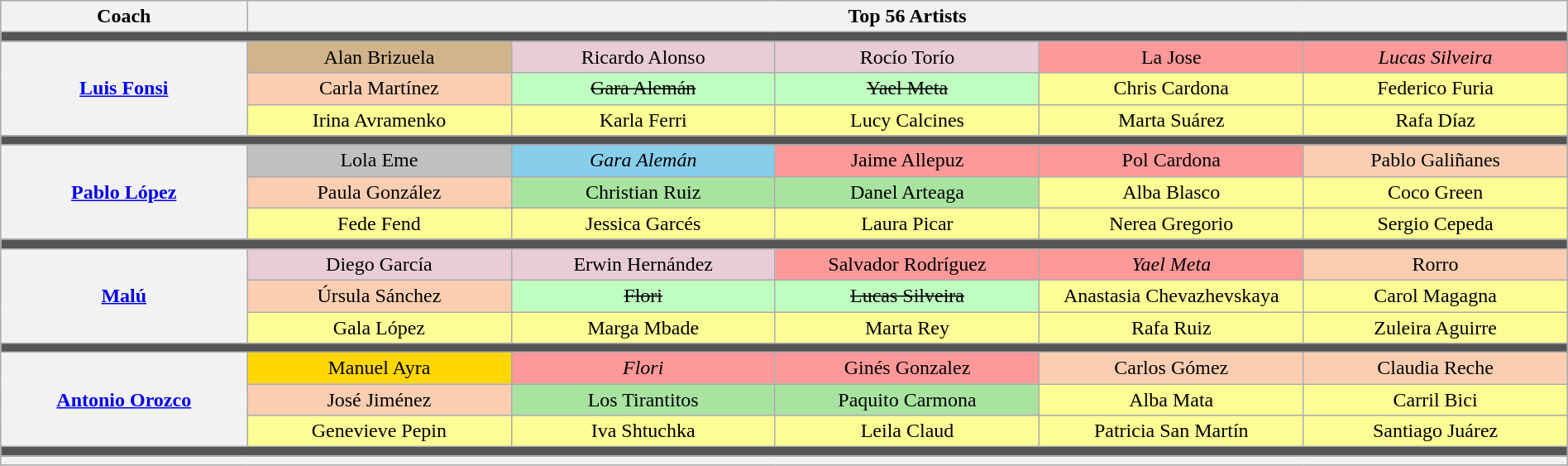<table class="wikitable" style="text-align:center; width:100%">
<tr>
<th style="width:14%">Coach</th>
<th colspan="5">Top 56 Artists</th>
</tr>
<tr>
<td colspan="6" style="background:#555"></td>
</tr>
<tr>
<th rowspan="3"><a href='#'>Luis Fonsi</a></th>
<td style="background:tan">Alan Brizuela</td>
<td style="background:#E8CCD7">Ricardo Alonso</td>
<td style="background:#E8CCD7">Rocío Torío</td>
<td style="background:#FF9999">La Jose</td>
<td style="background:#FF9999"><em>Lucas Silveira</em></td>
</tr>
<tr>
<td style="background:#FBCEB1">Carla Martínez</td>
<td style="background:#BFFFC0"><s>Gara Alemán</s></td>
<td style="background:#BFFFC0"><s>Yael Meta</s></td>
<td style="background:#FDFD96">Chris Cardona</td>
<td style="background:#FDFD96">Federico Furia</td>
</tr>
<tr>
<td style="background:#FDFD96" width="15%">Irina Avramenko</td>
<td style="background:#FDFD96" width="15%">Karla Ferri</td>
<td style="background:#FDFD96" width="15%">Lucy Calcines</td>
<td style="background:#FDFD96" width="15%">Marta Suárez</td>
<td style="background:#FDFD96" width="15%">Rafa Díaz</td>
</tr>
<tr>
<td colspan="6" style="background:#555"></td>
</tr>
<tr>
<th rowspan="3"><a href='#'>Pablo López</a></th>
<td style="background:silver">Lola Eme</td>
<td style="background:skyblue"><em>Gara Alemán</em></td>
<td style="background:#FF9999">Jaime Allepuz</td>
<td style="background:#FF9999">Pol Cardona</td>
<td style="background:#FBCEB1">Pablo Galiñanes</td>
</tr>
<tr>
<td style="background:#FBCEB1">Paula González</td>
<td style="background:#A8E4A0">Christian Ruiz</td>
<td style="background:#A8E4A0">Danel Arteaga</td>
<td style="background:#FDFD96">Alba Blasco</td>
<td style="background:#FDFD96">Coco Green</td>
</tr>
<tr>
<td style="background:#FDFD96">Fede Fend</td>
<td style="background:#FDFD96">Jessica Garcés</td>
<td style="background:#FDFD96">Laura Picar</td>
<td style="background:#FDFD96">Nerea Gregorio</td>
<td style="background:#FDFD96">Sergio Cepeda</td>
</tr>
<tr>
<td colspan="6" style="background:#555"></td>
</tr>
<tr>
<th rowspan="3"><a href='#'>Malú</a></th>
<td style="background:#E8CCD7">Diego García</td>
<td style="background:#E8CCD7">Erwin Hernández</td>
<td style="background:#FF9999">Salvador Rodríguez</td>
<td style="background:#FF9999"><em>Yael Meta</em></td>
<td style="background:#FBCEB1">Rorro</td>
</tr>
<tr>
<td style="background:#FBCEB1">Úrsula Sánchez</td>
<td style="background:#BFFFC0"><s>Flori</s></td>
<td style="background:#BFFFC0"><s>Lucas Silveira</s></td>
<td style="background:#FDFD96">Anastasia Chevazhevskaya</td>
<td style="background:#FDFD96">Carol Magagna</td>
</tr>
<tr>
<td style="background:#FDFD96">Gala López</td>
<td style="background:#FDFD96">Marga Mbade</td>
<td style="background:#FDFD96">Marta Rey</td>
<td style="background:#FDFD96">Rafa Ruiz</td>
<td style="background:#FDFD96">Zuleira Aguirre</td>
</tr>
<tr>
<td colspan="6" style="background:#555"></td>
</tr>
<tr>
<th rowspan="3"><a href='#'>Antonio Orozco</a></th>
<td style="background:gold">Manuel Ayra</td>
<td style="background:#FF9999"><em>Flori</em></td>
<td style="background:#FF9999">Ginés Gonzalez</td>
<td style="background:#FBCEB1">Carlos Gómez</td>
<td style="background:#FBCEB1">Claudia Reche</td>
</tr>
<tr>
<td style="background:#FBCEB1">José Jiménez</td>
<td style="background:#A8E4A0">Los Tirantitos</td>
<td style="background:#A8E4A0">Paquito Carmona</td>
<td style="background:#FDFD96">Alba Mata</td>
<td style="background:#FDFD96">Carril Bici</td>
</tr>
<tr>
<td style="background:#FDFD96">Genevieve Pepin</td>
<td style="background:#FDFD96">Iva Shtuchka</td>
<td style="background:#FDFD96">Leila Claud</td>
<td style="background:#FDFD96">Patricia San Martín</td>
<td style="background:#FDFD96">Santiago Juárez</td>
</tr>
<tr>
<td colspan="6" style="background:#555"></td>
</tr>
<tr>
<th colspan="6"><small></small></th>
</tr>
</table>
